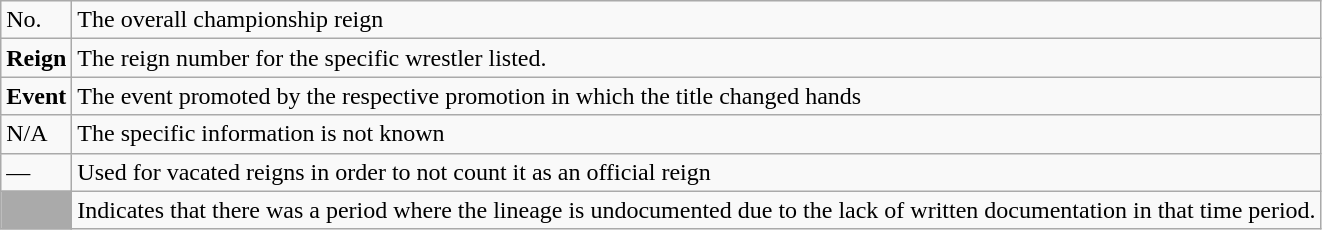<table class="wikitable">
<tr>
<td>No.</td>
<td>The overall championship reign</td>
</tr>
<tr>
<td><strong>Reign</strong></td>
<td>The reign number for the specific wrestler listed.</td>
</tr>
<tr>
<td><strong>Event</strong></td>
<td>The event promoted by the respective promotion in which the title changed hands</td>
</tr>
<tr>
<td>N/A</td>
<td>The specific information is not known</td>
</tr>
<tr>
<td>—</td>
<td>Used for vacated reigns in order to not count it as an official reign</td>
</tr>
<tr>
<td style="background: #aaaaaa;"> </td>
<td>Indicates that there was a period where the lineage is undocumented due to the lack of written documentation in that time period.</td>
</tr>
</table>
